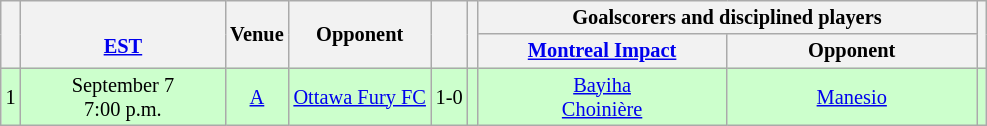<table class="wikitable" Style="text-align: center;font-size:85%">
<tr>
<th rowspan="2"></th>
<th rowspan="2" style="width:130px"><br><a href='#'>EST</a></th>
<th rowspan="2">Venue</th>
<th rowspan="2">Opponent</th>
<th rowspan="2"><br></th>
<th rowspan="2"></th>
<th colspan="2">Goalscorers and disciplined players</th>
<th rowspan="2"></th>
</tr>
<tr>
<th style="width:160px"><a href='#'>Montreal Impact</a></th>
<th style="width:160px">Opponent</th>
</tr>
<tr style="background:#cfc">
<td>1</td>
<td>September 7<br>7:00 p.m.</td>
<td><a href='#'>A</a></td>
<td><a href='#'>Ottawa Fury FC</a></td>
<td>1-0</td>
<td></td>
<td><a href='#'>Bayiha</a> <br><a href='#'>Choinière</a> </td>
<td><a href='#'>Manesio</a> </td>
<td></td>
</tr>
</table>
